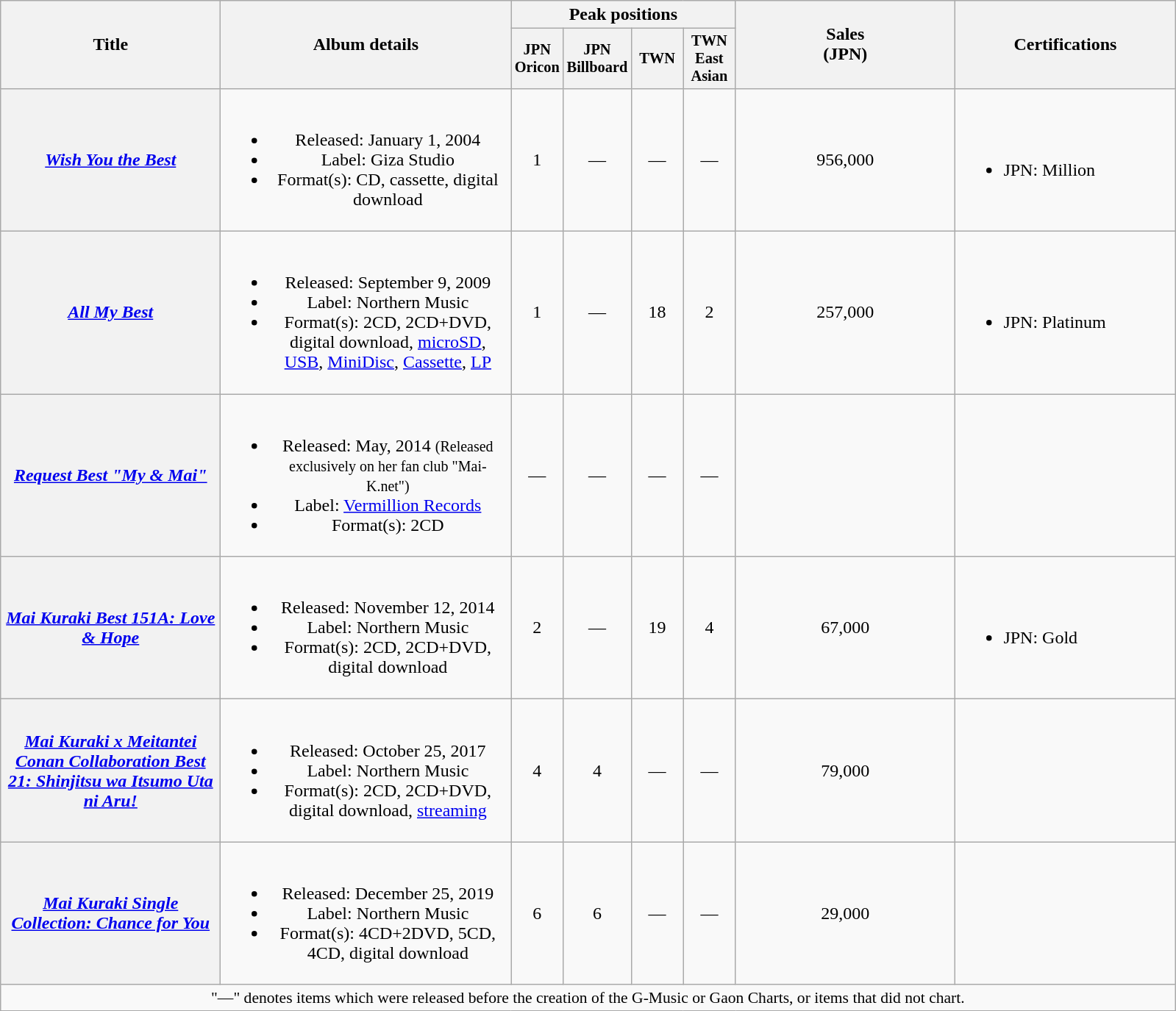<table class="wikitable plainrowheaders" style="text-align:center;">
<tr>
<th style="width:12em;" rowspan="2">Title</th>
<th style="width:16em;" rowspan="2">Album details</th>
<th colspan="4">Peak positions</th>
<th style="width:12em;" rowspan="2">Sales<br>(JPN)</th>
<th style="width:12em;" rowspan="2">Certifications</th>
</tr>
<tr>
<th style="width:3em;font-size:85%">JPN<br>Oricon<br></th>
<th style="width:3em;font-size:85%">JPN<br>Billboard<br></th>
<th style="width:3em;font-size:85%">TWN<br></th>
<th style="width:3em;font-size:85%">TWN East Asian<br></th>
</tr>
<tr>
<th scope="row"><em><a href='#'>Wish You the Best</a></em></th>
<td><br><ul><li>Released: January 1, 2004</li><li>Label: Giza Studio</li><li>Format(s): CD, cassette, digital download</li></ul></td>
<td>1</td>
<td>—</td>
<td>—</td>
<td>—</td>
<td>956,000</td>
<td align="left"><br><ul><li>JPN: Million</li></ul></td>
</tr>
<tr>
<th scope="row"><em><a href='#'>All My Best</a></em></th>
<td><br><ul><li>Released: September 9, 2009</li><li>Label: Northern Music</li><li>Format(s): 2CD, 2CD+DVD, digital download, <a href='#'>microSD</a>, <a href='#'>USB</a>, <a href='#'>MiniDisc</a>, <a href='#'>Cassette</a>, <a href='#'>LP</a></li></ul></td>
<td>1</td>
<td>—</td>
<td>18</td>
<td>2</td>
<td>257,000</td>
<td align="left"><br><ul><li>JPN: Platinum</li></ul></td>
</tr>
<tr>
<th scope="row"><em><a href='#'>Request Best "My & Mai"</a></em></th>
<td><br><ul><li>Released: May, 2014 <small>(Released exclusively on her fan club "Mai-K.net")</small></li><li>Label: <a href='#'>Vermillion Records</a></li><li>Format(s): 2CD</li></ul></td>
<td>—</td>
<td>—</td>
<td>—</td>
<td>—</td>
<td></td>
<td></td>
</tr>
<tr>
<th scope="row"><em><a href='#'>Mai Kuraki Best 151A: Love & Hope</a></em></th>
<td><br><ul><li>Released: November 12, 2014</li><li>Label: Northern Music</li><li>Format(s): 2CD, 2CD+DVD, digital download</li></ul></td>
<td>2</td>
<td>—</td>
<td>19</td>
<td>4</td>
<td>67,000</td>
<td align="left"><br><ul><li>JPN: Gold</li></ul></td>
</tr>
<tr>
<th scope="row"><em><a href='#'>Mai Kuraki x Meitantei Conan Collaboration Best 21: Shinjitsu wa Itsumo Uta ni Aru!</a></em></th>
<td><br><ul><li>Released: October 25, 2017</li><li>Label: Northern Music</li><li>Format(s): 2CD, 2CD+DVD, digital download, <a href='#'>streaming</a></li></ul></td>
<td>4</td>
<td>4</td>
<td>—</td>
<td>—</td>
<td>79,000</td>
<td></td>
</tr>
<tr>
<th scope="row"><em><a href='#'>Mai Kuraki Single Collection: Chance for You</a></em></th>
<td><br><ul><li>Released: December 25, 2019</li><li>Label: Northern Music</li><li>Format(s): 4CD+2DVD, 5CD, 4CD, digital download</li></ul></td>
<td>6</td>
<td>6</td>
<td>—</td>
<td>—</td>
<td>29,000</td>
<td></td>
</tr>
<tr>
<td colspan="11" align="center" style="font-size:90%;">"—" denotes items which were released before the creation of the G-Music or Gaon Charts, or items that did not chart.</td>
</tr>
</table>
